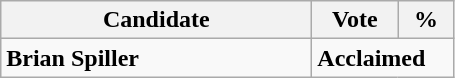<table class="wikitable">
<tr>
<th bgcolor="#DDDDFF" width="200px">Candidate</th>
<th bgcolor="#DDDDFF" width="50px">Vote</th>
<th bgcolor="#DDDDFF" width="30px">%</th>
</tr>
<tr>
<td><strong>Brian Spiller</strong></td>
<td colspan="2"><strong>Acclaimed</strong></td>
</tr>
</table>
